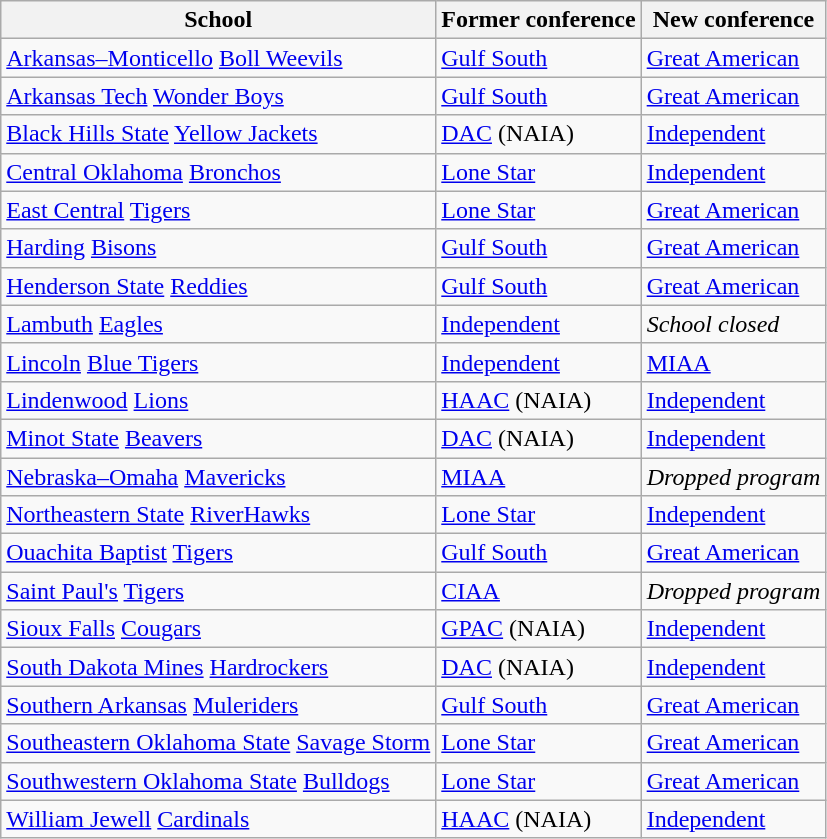<table class="wikitable sortable">
<tr>
<th>School</th>
<th>Former conference</th>
<th>New conference</th>
</tr>
<tr>
<td><a href='#'>Arkansas–Monticello</a> <a href='#'>Boll Weevils</a></td>
<td><a href='#'>Gulf South</a></td>
<td><a href='#'>Great American</a></td>
</tr>
<tr>
<td><a href='#'>Arkansas Tech</a> <a href='#'>Wonder Boys</a></td>
<td><a href='#'>Gulf South</a></td>
<td><a href='#'>Great American</a></td>
</tr>
<tr>
<td><a href='#'>Black Hills State</a> <a href='#'>Yellow Jackets</a></td>
<td><a href='#'>DAC</a> (NAIA)</td>
<td><a href='#'>Independent</a></td>
</tr>
<tr>
<td><a href='#'>Central Oklahoma</a> <a href='#'>Bronchos</a></td>
<td><a href='#'>Lone Star</a></td>
<td><a href='#'>Independent</a></td>
</tr>
<tr>
<td><a href='#'>East Central</a> <a href='#'>Tigers</a></td>
<td><a href='#'>Lone Star</a></td>
<td><a href='#'>Great American</a></td>
</tr>
<tr>
<td><a href='#'>Harding</a> <a href='#'>Bisons</a></td>
<td><a href='#'>Gulf South</a></td>
<td><a href='#'>Great American</a></td>
</tr>
<tr>
<td><a href='#'>Henderson State</a> <a href='#'>Reddies</a></td>
<td><a href='#'>Gulf South</a></td>
<td><a href='#'>Great American</a></td>
</tr>
<tr>
<td><a href='#'>Lambuth</a> <a href='#'>Eagles</a></td>
<td><a href='#'>Independent</a></td>
<td><em>School closed</em></td>
</tr>
<tr>
<td><a href='#'>Lincoln</a> <a href='#'>Blue Tigers</a></td>
<td><a href='#'>Independent</a></td>
<td><a href='#'>MIAA</a></td>
</tr>
<tr>
<td><a href='#'>Lindenwood</a> <a href='#'>Lions</a></td>
<td><a href='#'>HAAC</a> (NAIA)</td>
<td><a href='#'>Independent</a></td>
</tr>
<tr>
<td><a href='#'>Minot State</a> <a href='#'>Beavers</a></td>
<td><a href='#'>DAC</a> (NAIA)</td>
<td><a href='#'>Independent</a></td>
</tr>
<tr>
<td><a href='#'>Nebraska–Omaha</a> <a href='#'>Mavericks</a></td>
<td><a href='#'>MIAA</a></td>
<td><em>Dropped program</em></td>
</tr>
<tr>
<td><a href='#'>Northeastern State</a> <a href='#'>RiverHawks</a></td>
<td><a href='#'>Lone Star</a></td>
<td><a href='#'>Independent</a></td>
</tr>
<tr>
<td><a href='#'>Ouachita Baptist</a> <a href='#'>Tigers</a></td>
<td><a href='#'>Gulf South</a></td>
<td><a href='#'>Great American</a></td>
</tr>
<tr>
<td><a href='#'>Saint Paul's</a> <a href='#'>Tigers</a></td>
<td><a href='#'>CIAA</a></td>
<td><em>Dropped program</em></td>
</tr>
<tr>
<td><a href='#'>Sioux Falls</a> <a href='#'>Cougars</a></td>
<td><a href='#'>GPAC</a> (NAIA)</td>
<td><a href='#'>Independent</a></td>
</tr>
<tr>
<td><a href='#'>South Dakota Mines</a> <a href='#'>Hardrockers</a></td>
<td><a href='#'>DAC</a> (NAIA)</td>
<td><a href='#'>Independent</a></td>
</tr>
<tr>
<td><a href='#'>Southern Arkansas</a> <a href='#'>Muleriders</a></td>
<td><a href='#'>Gulf South</a></td>
<td><a href='#'>Great American</a></td>
</tr>
<tr>
<td><a href='#'>Southeastern Oklahoma State</a> <a href='#'>Savage Storm</a></td>
<td><a href='#'>Lone Star</a></td>
<td><a href='#'>Great American</a></td>
</tr>
<tr>
<td><a href='#'>Southwestern Oklahoma State</a> <a href='#'>Bulldogs</a></td>
<td><a href='#'>Lone Star</a></td>
<td><a href='#'>Great American</a></td>
</tr>
<tr>
<td><a href='#'>William Jewell</a> <a href='#'>Cardinals</a></td>
<td><a href='#'>HAAC</a> (NAIA)</td>
<td><a href='#'>Independent</a></td>
</tr>
</table>
